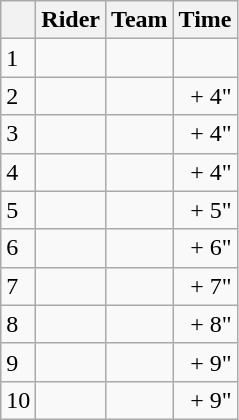<table class="wikitable">
<tr>
<th></th>
<th>Rider</th>
<th>Team</th>
<th>Time</th>
</tr>
<tr>
<td>1</td>
<td> </td>
<td></td>
<td align="right"></td>
</tr>
<tr>
<td>2</td>
<td></td>
<td></td>
<td align="right">+ 4"</td>
</tr>
<tr>
<td>3</td>
<td></td>
<td></td>
<td align="right">+ 4"</td>
</tr>
<tr>
<td>4</td>
<td></td>
<td></td>
<td align="right">+ 4"</td>
</tr>
<tr>
<td>5</td>
<td></td>
<td></td>
<td align="right">+ 5"</td>
</tr>
<tr>
<td>6</td>
<td></td>
<td></td>
<td align="right">+ 6"</td>
</tr>
<tr>
<td>7</td>
<td></td>
<td></td>
<td align="right">+ 7"</td>
</tr>
<tr>
<td>8</td>
<td></td>
<td></td>
<td align="right">+ 8"</td>
</tr>
<tr>
<td>9</td>
<td></td>
<td></td>
<td align="right">+ 9"</td>
</tr>
<tr>
<td>10</td>
<td></td>
<td></td>
<td align="right">+ 9"</td>
</tr>
</table>
